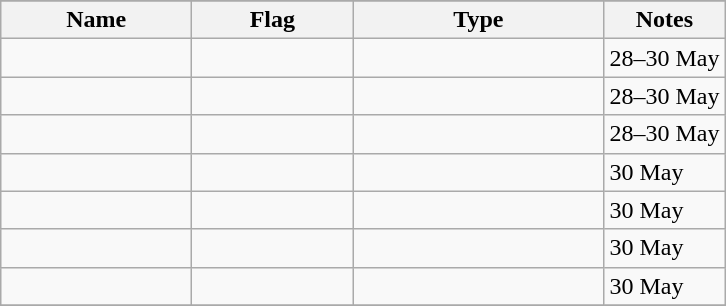<table class="wikitable sortable">
<tr>
</tr>
<tr>
<th scope="col" width="120px">Name</th>
<th scope="col" width="100px">Flag</th>
<th scope="col" width="160px">Type</th>
<th>Notes</th>
</tr>
<tr>
<td align="left"></td>
<td align="left"></td>
<td align="left"></td>
<td align="left">28–30 May</td>
</tr>
<tr>
<td align="left"></td>
<td align="left"></td>
<td align="left"></td>
<td align="left">28–30 May</td>
</tr>
<tr>
<td align="left"></td>
<td align="left"></td>
<td align="left"></td>
<td align="left">28–30 May</td>
</tr>
<tr>
<td align="left"></td>
<td align="left"></td>
<td align="left"></td>
<td align="left">30 May</td>
</tr>
<tr>
<td align="left"></td>
<td align="left"></td>
<td align="left"></td>
<td align="left">30 May</td>
</tr>
<tr>
<td align="left"></td>
<td align="left"></td>
<td align="left"></td>
<td align="left">30 May</td>
</tr>
<tr>
<td align="left"></td>
<td align="left"></td>
<td align="left"></td>
<td align="left">30 May</td>
</tr>
<tr>
</tr>
</table>
